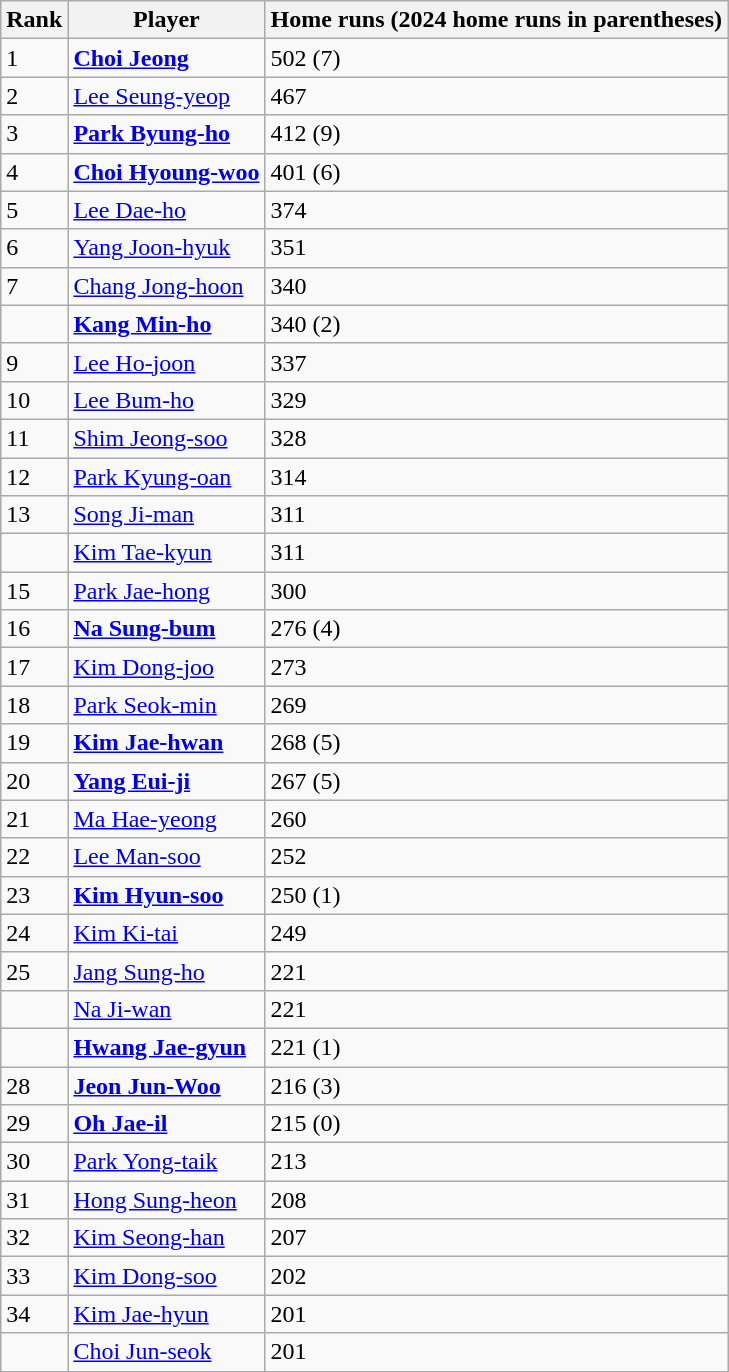<table class="wikitable" style="float:left;">
<tr>
<th>Rank</th>
<th>Player</th>
<th>Home runs (2024 home runs in parentheses)</th>
</tr>
<tr>
<td>1</td>
<td><strong><a href='#'>Choi Jeong</a></strong></td>
<td>502 (7)</td>
</tr>
<tr>
<td>2</td>
<td><a href='#'>Lee Seung-yeop</a></td>
<td>467</td>
</tr>
<tr>
<td>3</td>
<td><strong><a href='#'>Park Byung-ho</a></strong></td>
<td>412 (9)</td>
</tr>
<tr>
<td>4</td>
<td><strong><a href='#'>Choi Hyoung-woo</a></strong></td>
<td>401 (6)</td>
</tr>
<tr>
<td>5</td>
<td><a href='#'>Lee Dae-ho</a></td>
<td>374</td>
</tr>
<tr>
<td>6</td>
<td><a href='#'>Yang Joon-hyuk</a></td>
<td>351</td>
</tr>
<tr>
<td>7</td>
<td><a href='#'>Chang Jong-hoon</a></td>
<td>340</td>
</tr>
<tr>
<td></td>
<td><strong><a href='#'>Kang Min-ho</a></strong></td>
<td>340 (2)</td>
</tr>
<tr>
<td>9</td>
<td><a href='#'>Lee Ho-joon</a></td>
<td>337</td>
</tr>
<tr>
<td>10</td>
<td><a href='#'>Lee Bum-ho</a></td>
<td>329</td>
</tr>
<tr>
<td>11</td>
<td><a href='#'>Shim Jeong-soo</a></td>
<td>328</td>
</tr>
<tr>
<td>12</td>
<td><a href='#'>Park Kyung-oan</a></td>
<td>314</td>
</tr>
<tr>
<td>13</td>
<td><a href='#'>Song Ji-man</a></td>
<td>311</td>
</tr>
<tr>
<td></td>
<td><a href='#'>Kim Tae-kyun</a></td>
<td>311</td>
</tr>
<tr>
<td>15</td>
<td><a href='#'>Park Jae-hong</a></td>
<td>300</td>
</tr>
<tr>
<td>16</td>
<td><strong><a href='#'>Na Sung-bum</a></strong></td>
<td>276 (4)</td>
</tr>
<tr>
<td>17</td>
<td><a href='#'>Kim Dong-joo</a></td>
<td>273</td>
</tr>
<tr>
<td>18</td>
<td><a href='#'>Park Seok-min</a></td>
<td>269</td>
</tr>
<tr>
<td>19</td>
<td><strong><a href='#'>Kim Jae-hwan</a></strong></td>
<td>268 (5)</td>
</tr>
<tr>
<td>20</td>
<td><strong><a href='#'>Yang Eui-ji</a></strong></td>
<td>267 (5)</td>
</tr>
<tr>
<td>21</td>
<td><a href='#'>Ma Hae-yeong</a></td>
<td>260</td>
</tr>
<tr>
<td>22</td>
<td><a href='#'>Lee Man-soo</a></td>
<td>252</td>
</tr>
<tr>
<td>23</td>
<td><strong><a href='#'>Kim Hyun-soo</a></strong></td>
<td>250 (1)</td>
</tr>
<tr>
<td>24</td>
<td><a href='#'>Kim Ki-tai</a></td>
<td>249</td>
</tr>
<tr>
<td>25</td>
<td><a href='#'>Jang Sung-ho</a></td>
<td>221</td>
</tr>
<tr>
<td></td>
<td><a href='#'>Na Ji-wan</a></td>
<td>221</td>
</tr>
<tr>
<td></td>
<td><strong><a href='#'>Hwang Jae-gyun</a></strong></td>
<td>221 (1)</td>
</tr>
<tr>
<td>28</td>
<td><strong><a href='#'>Jeon Jun-Woo</a></strong></td>
<td>216 (3)</td>
</tr>
<tr>
<td>29</td>
<td><strong><a href='#'>Oh Jae-il</a></strong></td>
<td>215 (0)</td>
</tr>
<tr>
<td>30</td>
<td><a href='#'>Park Yong-taik</a></td>
<td>213</td>
</tr>
<tr>
<td>31</td>
<td><a href='#'>Hong Sung-heon</a></td>
<td>208</td>
</tr>
<tr>
<td>32</td>
<td><a href='#'>Kim Seong-han</a></td>
<td>207</td>
</tr>
<tr>
<td>33</td>
<td><a href='#'>Kim Dong-soo</a></td>
<td>202</td>
</tr>
<tr>
<td>34</td>
<td><a href='#'>Kim Jae-hyun</a></td>
<td>201</td>
</tr>
<tr>
<td></td>
<td><a href='#'>Choi Jun-seok</a></td>
<td>201</td>
</tr>
<tr>
</tr>
</table>
